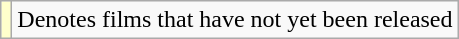<table class="wikitable">
<tr>
<td style="background:#ffc;"></td>
<td>Denotes films that have not yet been released</td>
</tr>
</table>
